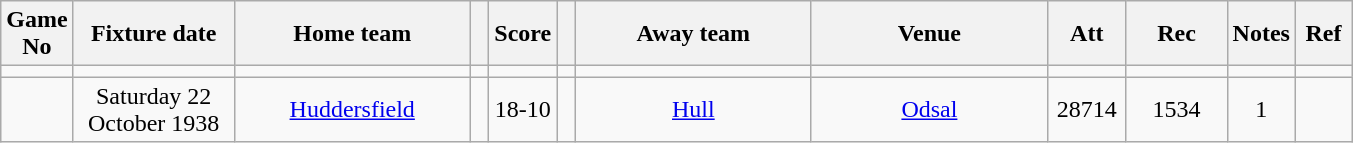<table class="wikitable" style="text-align:center;">
<tr>
<th width=20 abbr="No">Game No</th>
<th width=100 abbr="Date">Fixture date</th>
<th width=150 abbr="Home team">Home team</th>
<th width=5 abbr="space"></th>
<th width=20 abbr="Score">Score</th>
<th width=5 abbr="space"></th>
<th width=150 abbr="Away team">Away team</th>
<th width=150 abbr="Venue">Venue</th>
<th width=45 abbr="Att">Att</th>
<th width=60 abbr="Rec">Rec</th>
<th width=20 abbr="Notes">Notes</th>
<th width=30 abbr="Ref">Ref</th>
</tr>
<tr>
<td></td>
<td></td>
<td></td>
<td></td>
<td></td>
<td></td>
<td></td>
<td></td>
<td></td>
<td></td>
<td></td>
</tr>
<tr>
<td></td>
<td>Saturday 22 October 1938</td>
<td><a href='#'>Huddersfield</a></td>
<td></td>
<td>18-10</td>
<td></td>
<td><a href='#'>Hull</a></td>
<td><a href='#'>Odsal</a></td>
<td>28714</td>
<td>1534</td>
<td>1</td>
<td></td>
</tr>
</table>
